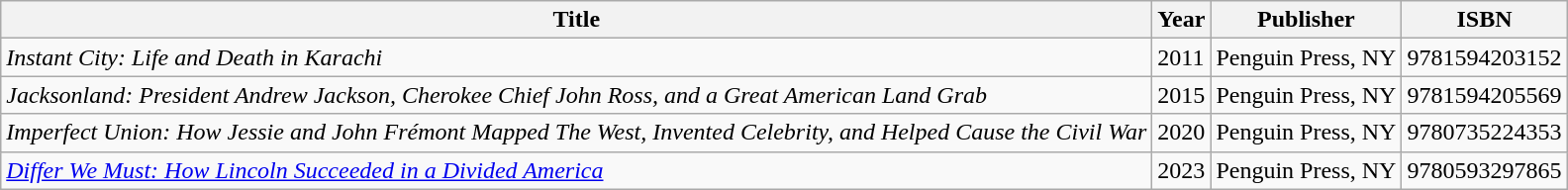<table class="wikitable sortable">
<tr>
<th>Title</th>
<th>Year</th>
<th>Publisher</th>
<th>ISBN</th>
</tr>
<tr>
<td><em>Instant City: Life and Death in Karachi</em></td>
<td>2011</td>
<td>Penguin Press, NY</td>
<td>9781594203152</td>
</tr>
<tr>
<td><em>Jacksonland: President Andrew Jackson, Cherokee Chief John Ross, and a Great American Land Grab</em></td>
<td>2015</td>
<td>Penguin Press, NY</td>
<td>9781594205569</td>
</tr>
<tr>
<td><em>Imperfect Union: How Jessie and John Frémont Mapped The West, Invented Celebrity, and Helped Cause the Civil War</em></td>
<td>2020</td>
<td>Penguin Press, NY</td>
<td>9780735224353</td>
</tr>
<tr>
<td><em><a href='#'>Differ We Must: How Lincoln Succeeded in a Divided America</a></em></td>
<td>2023</td>
<td>Penguin Press, NY</td>
<td>9780593297865</td>
</tr>
</table>
